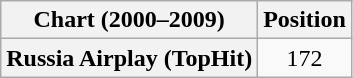<table class="wikitable plainrowheaders" style="text-align:center">
<tr>
<th scope="col">Chart (2000–2009)</th>
<th scope="col">Position</th>
</tr>
<tr>
<th scope="row">Russia Airplay (TopHit)</th>
<td>172</td>
</tr>
</table>
